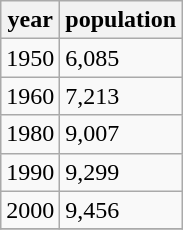<table class="wikitable">
<tr>
<th>year</th>
<th>population</th>
</tr>
<tr>
<td>1950</td>
<td>6,085</td>
</tr>
<tr>
<td>1960</td>
<td>7,213</td>
</tr>
<tr>
<td>1980</td>
<td>9,007</td>
</tr>
<tr>
<td>1990</td>
<td>9,299</td>
</tr>
<tr>
<td>2000</td>
<td>9,456</td>
</tr>
<tr>
</tr>
</table>
